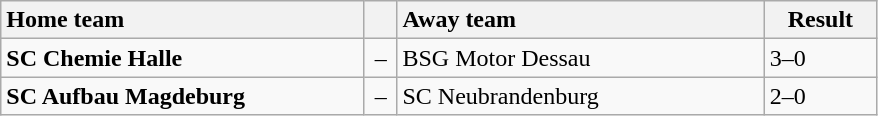<table class="wikitable" style="width:585px;">
<tr>
<th style="width:250px; text-align:left;">Home team</th>
<th style="width:15px;"></th>
<th style="width:250px; text-align:left;">Away team</th>
<th style="width:70px;" align="center;">Result</th>
</tr>
<tr>
<td><strong>SC Chemie Halle</strong></td>
<td style="text-align:center;">–</td>
<td>BSG Motor Dessau</td>
<td>3–0</td>
</tr>
<tr>
<td><strong>SC Aufbau Magdeburg</strong></td>
<td style="text-align:center;">–</td>
<td>SC Neubrandenburg</td>
<td>2–0</td>
</tr>
</table>
